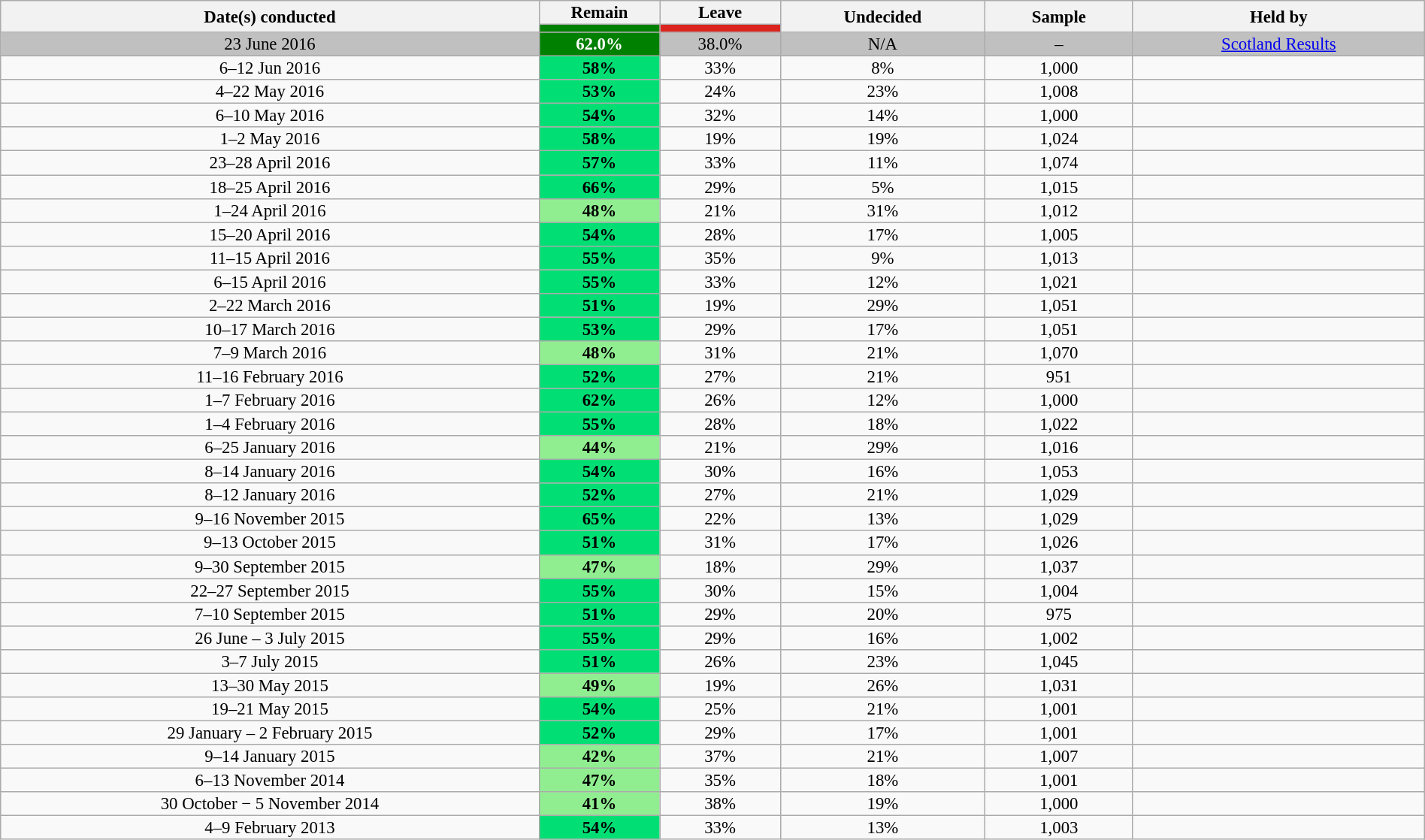<table class="wikitable sortable collapsible" style="text-align:center; font-size:95%; line-height:14px; width:100%">
<tr>
<th rowspan="2">Date(s) conducted</th>
<th>Remain</th>
<th>Leave</th>
<th rowspan="2">Undecided</th>
<th rowspan="2">Sample</th>
<th rowspan="2">Held by</th>
</tr>
<tr>
<th style="background:green; color:white; width:100px"></th>
<th style="background:#dc241f; color:white; width:100px"></th>
</tr>
<tr style="background:silver;">
<td>23 June 2016</td>
<td style="background:green; color:white"><strong>62.0%</strong></td>
<td>38.0%</td>
<td>N/A</td>
<td>–</td>
<td><a href='#'>Scotland Results</a></td>
</tr>
<tr>
<td>6–12 Jun 2016</td>
<td style="background: rgb(1,223,116);"><strong>58%</strong></td>
<td>33%</td>
<td>8%</td>
<td>1,000</td>
<td></td>
</tr>
<tr>
<td>4–22 May 2016</td>
<td style="background: rgb(1,223,116);"><strong>53%</strong></td>
<td>24%</td>
<td>23%</td>
<td>1,008</td>
<td></td>
</tr>
<tr>
<td>6–10 May 2016</td>
<td style="background: rgb(1,223,116);"><strong>54%</strong></td>
<td>32%</td>
<td>14%</td>
<td>1,000</td>
<td></td>
</tr>
<tr>
<td>1–2 May 2016</td>
<td style="background: rgb(1,223,116);"><strong>58%</strong></td>
<td>19%</td>
<td>19%</td>
<td>1,024</td>
<td></td>
</tr>
<tr>
<td>23–28 April 2016</td>
<td style="background: rgb(1,223,116);"><strong>57%</strong></td>
<td>33%</td>
<td>11%</td>
<td>1,074</td>
<td></td>
</tr>
<tr>
<td>18–25 April 2016</td>
<td style="background: rgb(1,223,116);"><strong>66%</strong></td>
<td>29%</td>
<td>5%</td>
<td>1,015</td>
<td></td>
</tr>
<tr>
<td>1–24 April 2016</td>
<td style="background:lightgreen"><strong>48%</strong></td>
<td>21%</td>
<td>31%</td>
<td>1,012</td>
<td></td>
</tr>
<tr>
<td>15–20 April 2016</td>
<td style="background: rgb(1,223,116);"><strong>54%</strong></td>
<td>28%</td>
<td>17%</td>
<td>1,005</td>
<td></td>
</tr>
<tr>
<td>11–15 April 2016</td>
<td style="background: rgb(1,223,116);"><strong>55%</strong></td>
<td>35%</td>
<td>9%</td>
<td>1,013</td>
<td></td>
</tr>
<tr>
<td>6–15 April 2016</td>
<td style="background: rgb(1,223,116);"><strong>55%</strong></td>
<td>33%</td>
<td>12%</td>
<td>1,021</td>
<td></td>
</tr>
<tr>
<td>2–22 March 2016</td>
<td style="background: rgb(1,223,116);"><strong>51%</strong></td>
<td>19%</td>
<td>29%</td>
<td>1,051</td>
<td></td>
</tr>
<tr>
<td>10–17 March 2016</td>
<td style="background: rgb(1,223,116);"><strong>53%</strong></td>
<td>29%</td>
<td>17%</td>
<td>1,051</td>
<td></td>
</tr>
<tr>
<td>7–9 March 2016</td>
<td style="background:lightgreen"><strong>48%</strong></td>
<td>31%</td>
<td>21%</td>
<td>1,070</td>
<td></td>
</tr>
<tr>
<td>11–16 February 2016</td>
<td style="background: rgb(1,223,116);"><strong>52%</strong></td>
<td>27%</td>
<td>21%</td>
<td>951</td>
<td></td>
</tr>
<tr>
<td>1–7 February 2016</td>
<td style="background: rgb(1,223,116);"><strong>62%</strong></td>
<td>26%</td>
<td>12%</td>
<td>1,000</td>
<td></td>
</tr>
<tr>
<td>1–4 February 2016</td>
<td style="background: rgb(1,223,116);"><strong>55%</strong></td>
<td>28%</td>
<td>18%</td>
<td>1,022</td>
<td></td>
</tr>
<tr>
<td>6–25 January 2016</td>
<td style="background:lightgreen"><strong>44%</strong></td>
<td>21%</td>
<td>29%</td>
<td>1,016</td>
<td></td>
</tr>
<tr>
<td>8–14 January 2016</td>
<td style="background: rgb(1,223,116);"><strong>54%</strong></td>
<td>30%</td>
<td>16%</td>
<td>1,053</td>
<td></td>
</tr>
<tr>
<td>8–12 January 2016</td>
<td style="background: rgb(1,223,116);"><strong>52%</strong></td>
<td>27%</td>
<td>21%</td>
<td>1,029</td>
<td></td>
</tr>
<tr>
<td>9–16 November 2015</td>
<td style="background: rgb(1,223,116);"><strong>65%</strong></td>
<td>22%</td>
<td>13%</td>
<td>1,029</td>
<td></td>
</tr>
<tr>
<td>9–13 October 2015</td>
<td style="background: rgb(1,223,116);"><strong>51%</strong></td>
<td>31%</td>
<td>17%</td>
<td>1,026</td>
<td></td>
</tr>
<tr>
<td>9–30 September 2015</td>
<td style="background:lightgreen"><strong>47%</strong></td>
<td>18%</td>
<td>29%</td>
<td>1,037</td>
<td></td>
</tr>
<tr>
<td>22–27 September 2015</td>
<td style="background: rgb(1,223,116);"><strong>55%</strong></td>
<td>30%</td>
<td>15%</td>
<td>1,004</td>
<td></td>
</tr>
<tr>
<td>7–10 September 2015</td>
<td style="background: rgb(1,223,116);"><strong>51%</strong></td>
<td>29%</td>
<td>20%</td>
<td>975</td>
<td></td>
</tr>
<tr>
<td>26 June – 3 July 2015</td>
<td style="background: rgb(1,223,116);"><strong>55%</strong></td>
<td>29%</td>
<td>16%</td>
<td>1,002</td>
<td></td>
</tr>
<tr>
<td>3–7 July 2015</td>
<td style="background: rgb(1,223,116);"><strong>51%</strong></td>
<td>26%</td>
<td>23%</td>
<td>1,045</td>
<td></td>
</tr>
<tr>
<td>13–30 May 2015</td>
<td style="background:lightgreen"><strong>49%</strong></td>
<td>19%</td>
<td>26%</td>
<td>1,031</td>
<td></td>
</tr>
<tr>
<td>19–21 May 2015</td>
<td style="background: rgb(1,223,116);"><strong>54%</strong></td>
<td>25%</td>
<td>21%</td>
<td>1,001</td>
<td></td>
</tr>
<tr>
<td>29 January – 2 February 2015</td>
<td style="background: rgb(1,223,116);"><strong>52%</strong></td>
<td>29%</td>
<td>17%</td>
<td>1,001</td>
<td></td>
</tr>
<tr>
<td>9–14 January 2015</td>
<td style="background:lightgreen"><strong>42%</strong></td>
<td>37%</td>
<td>21%</td>
<td>1,007</td>
<td></td>
</tr>
<tr>
<td>6–13 November 2014</td>
<td style="background:lightgreen"><strong>47%</strong></td>
<td>35%</td>
<td>18%</td>
<td>1,001</td>
<td></td>
</tr>
<tr>
<td>30 October − 5 November 2014</td>
<td style="background:lightgreen"><strong>41%</strong></td>
<td>38%</td>
<td>19%</td>
<td>1,000</td>
<td></td>
</tr>
<tr>
<td>4–9 February 2013</td>
<td style="background: rgb(1,223,116);"><strong>54%</strong></td>
<td>33%</td>
<td>13%</td>
<td>1,003</td>
<td></td>
</tr>
</table>
